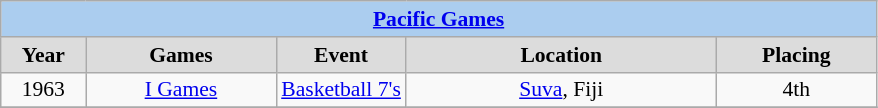<table class=wikitable style="text-align:center; font-size:90%">
<tr>
<th colspan=5 style=background:#ABCDEF><a href='#'>Pacific Games</a></th>
</tr>
<tr>
<th width=50 style=background:gainsboro>Year</th>
<th width=120 style=background:gainsboro>Games</th>
<th width=80 style=background:gainsboro>Event</th>
<th width=200 style=background:gainsboro>Location</th>
<th width=100 style=background:gainsboro>Placing</th>
</tr>
<tr>
<td>1963</td>
<td><a href='#'>I Games</a></td>
<td><a href='#'>Basketball 7's</a></td>
<td><a href='#'>Suva</a>, Fiji</td>
<td bgcolor=>4th</td>
</tr>
<tr>
</tr>
</table>
